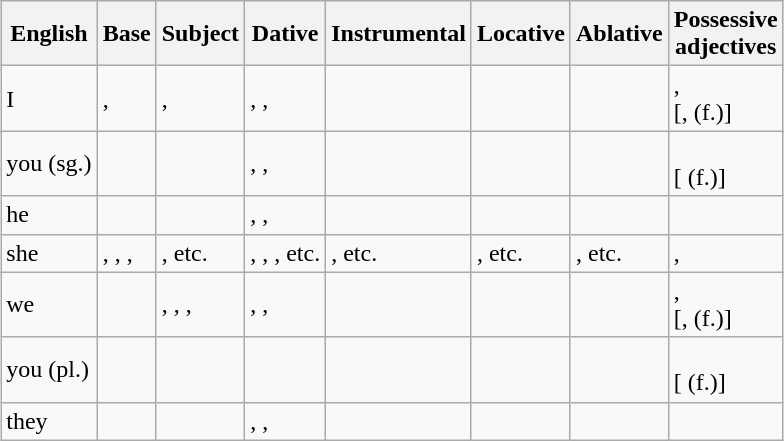<table class="wikitable" style="margin: 1em auto 1em auto;">
<tr>
<th>English</th>
<th>Base</th>
<th>Subject</th>
<th>Dative</th>
<th>Instrumental</th>
<th>Locative</th>
<th>Ablative</th>
<th>Possessive<br>adjectives</th>
</tr>
<tr>
<td>I</td>
<td>, </td>
<td>, </td>
<td>, , </td>
<td></td>
<td></td>
<td></td>
<td>, <br>[,  (f.)]</td>
</tr>
<tr>
<td>you (sg.)</td>
<td></td>
<td></td>
<td>, , </td>
<td></td>
<td></td>
<td></td>
<td><br>[ (f.)]</td>
</tr>
<tr>
<td>he</td>
<td></td>
<td></td>
<td>, , </td>
<td></td>
<td></td>
<td></td>
<td></td>
</tr>
<tr>
<td>she</td>
<td>, , , </td>
<td>, etc.</td>
<td>, , , etc.</td>
<td>, etc.</td>
<td>, etc.</td>
<td>, etc.</td>
<td>, </td>
</tr>
<tr>
<td>we</td>
<td></td>
<td>, , , </td>
<td>, , </td>
<td></td>
<td></td>
<td></td>
<td>, <br>[,  (f.)]</td>
</tr>
<tr>
<td>you (pl.)</td>
<td></td>
<td></td>
<td></td>
<td></td>
<td></td>
<td></td>
<td><br>[ (f.)]</td>
</tr>
<tr>
<td>they</td>
<td></td>
<td></td>
<td>, , </td>
<td></td>
<td></td>
<td></td>
<td></td>
</tr>
</table>
